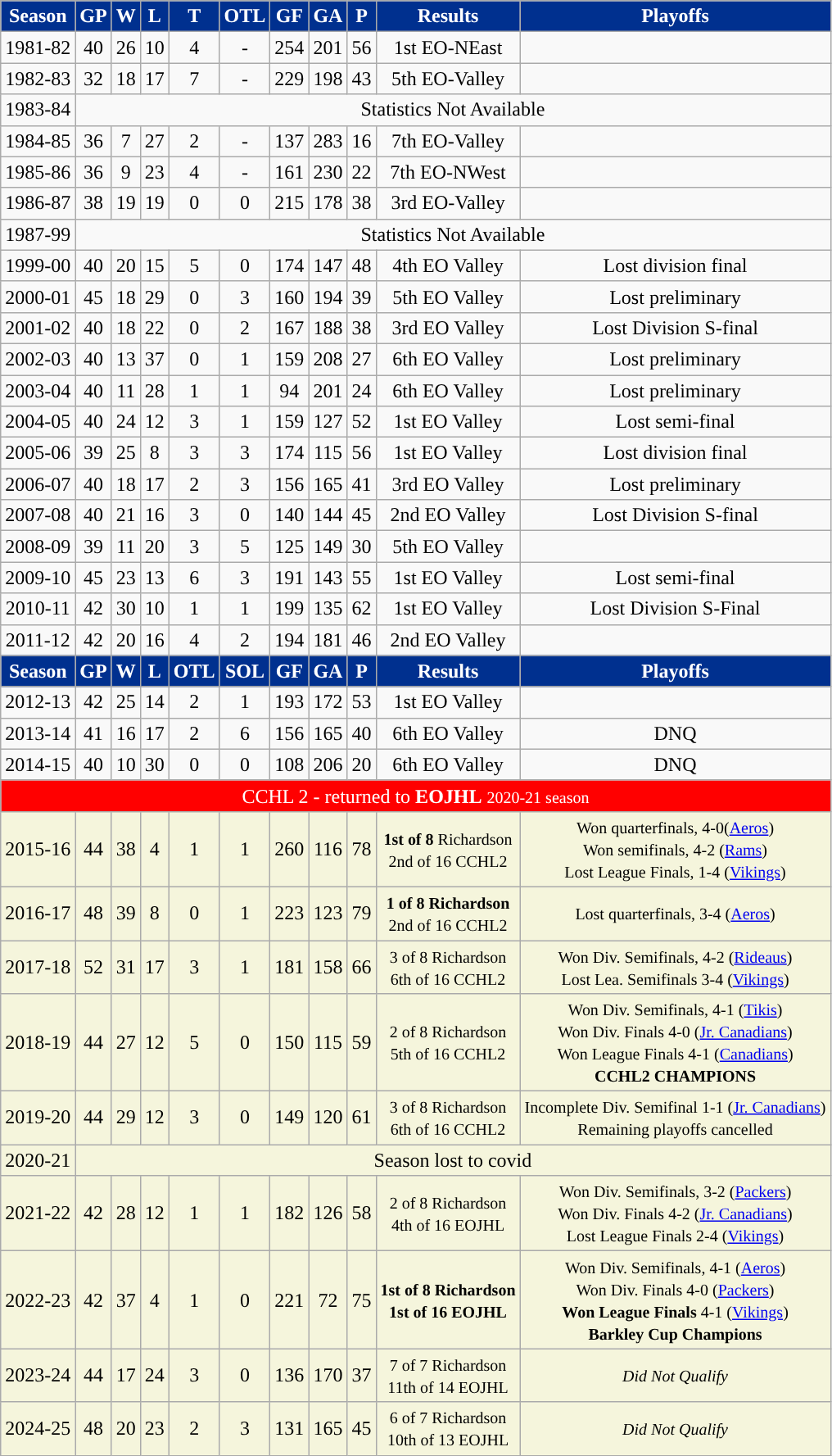<table class="wikitable">
<tr align="center" style="color: #FFFFFF" bgcolor="#00308F">
<td><strong>Season</strong></td>
<td><strong>GP</strong></td>
<td><strong>W</strong></td>
<td><strong>L</strong></td>
<td><strong>T</strong></td>
<td><strong>OTL</strong></td>
<td><strong>GF</strong></td>
<td><strong>GA</strong></td>
<td><strong>P</strong></td>
<td><strong>Results</strong></td>
<td><strong>Playoffs</strong></td>
</tr>
<tr align="center">
<td>1981-82</td>
<td>40</td>
<td>26</td>
<td>10</td>
<td>4</td>
<td>-</td>
<td>254</td>
<td>201</td>
<td>56</td>
<td>1st EO-NEast</td>
<td></td>
</tr>
<tr align="center">
<td>1982-83</td>
<td>32</td>
<td>18</td>
<td>17</td>
<td>7</td>
<td>-</td>
<td>229</td>
<td>198</td>
<td>43</td>
<td>5th EO-Valley</td>
<td></td>
</tr>
<tr align="center">
<td>1983-84</td>
<td colspan="11">Statistics Not Available</td>
</tr>
<tr align="center">
<td>1984-85</td>
<td>36</td>
<td>7</td>
<td>27</td>
<td>2</td>
<td>-</td>
<td>137</td>
<td>283</td>
<td>16</td>
<td>7th EO-Valley</td>
<td></td>
</tr>
<tr align="center">
<td>1985-86</td>
<td>36</td>
<td>9</td>
<td>23</td>
<td>4</td>
<td>-</td>
<td>161</td>
<td>230</td>
<td>22</td>
<td>7th EO-NWest</td>
<td></td>
</tr>
<tr align="center">
<td>1986-87</td>
<td>38</td>
<td>19</td>
<td>19</td>
<td>0</td>
<td>0</td>
<td>215</td>
<td>178</td>
<td>38</td>
<td>3rd EO-Valley</td>
<td></td>
</tr>
<tr align="center">
<td>1987-99</td>
<td colspan="11">Statistics Not Available</td>
</tr>
<tr align="center">
<td>1999-00</td>
<td>40</td>
<td>20</td>
<td>15</td>
<td>5</td>
<td>0</td>
<td>174</td>
<td>147</td>
<td>48</td>
<td>4th EO Valley</td>
<td>Lost division final</td>
</tr>
<tr align="center">
<td>2000-01</td>
<td>45</td>
<td>18</td>
<td>29</td>
<td>0</td>
<td>3</td>
<td>160</td>
<td>194</td>
<td>39</td>
<td>5th EO Valley</td>
<td>Lost preliminary</td>
</tr>
<tr align="center">
<td>2001-02</td>
<td>40</td>
<td>18</td>
<td>22</td>
<td>0</td>
<td>2</td>
<td>167</td>
<td>188</td>
<td>38</td>
<td>3rd EO Valley</td>
<td>Lost Division S-final</td>
</tr>
<tr align="center">
<td>2002-03</td>
<td>40</td>
<td>13</td>
<td>37</td>
<td>0</td>
<td>1</td>
<td>159</td>
<td>208</td>
<td>27</td>
<td>6th EO Valley</td>
<td>Lost preliminary</td>
</tr>
<tr align="center">
<td>2003-04</td>
<td>40</td>
<td>11</td>
<td>28</td>
<td>1</td>
<td>1</td>
<td>94</td>
<td>201</td>
<td>24</td>
<td>6th EO Valley</td>
<td>Lost preliminary</td>
</tr>
<tr align="center">
<td>2004-05</td>
<td>40</td>
<td>24</td>
<td>12</td>
<td>3</td>
<td>1</td>
<td>159</td>
<td>127</td>
<td>52</td>
<td>1st EO Valley</td>
<td>Lost semi-final</td>
</tr>
<tr align="center">
<td>2005-06</td>
<td>39</td>
<td>25</td>
<td>8</td>
<td>3</td>
<td>3</td>
<td>174</td>
<td>115</td>
<td>56</td>
<td>1st EO Valley</td>
<td>Lost division final</td>
</tr>
<tr align="center">
<td>2006-07</td>
<td>40</td>
<td>18</td>
<td>17</td>
<td>2</td>
<td>3</td>
<td>156</td>
<td>165</td>
<td>41</td>
<td>3rd EO Valley</td>
<td>Lost preliminary</td>
</tr>
<tr align="center">
<td>2007-08</td>
<td>40</td>
<td>21</td>
<td>16</td>
<td>3</td>
<td>0</td>
<td>140</td>
<td>144</td>
<td>45</td>
<td>2nd EO Valley</td>
<td>Lost Division S-final</td>
</tr>
<tr align="center">
<td>2008-09</td>
<td>39</td>
<td>11</td>
<td>20</td>
<td>3</td>
<td>5</td>
<td>125</td>
<td>149</td>
<td>30</td>
<td>5th EO Valley</td>
<td></td>
</tr>
<tr align="center">
<td>2009-10</td>
<td>45</td>
<td>23</td>
<td>13</td>
<td>6</td>
<td>3</td>
<td>191</td>
<td>143</td>
<td>55</td>
<td>1st EO Valley</td>
<td>Lost semi-final</td>
</tr>
<tr align="center">
<td>2010-11</td>
<td>42</td>
<td>30</td>
<td>10</td>
<td>1</td>
<td>1</td>
<td>199</td>
<td>135</td>
<td>62</td>
<td>1st EO Valley</td>
<td>Lost Division S-Final</td>
</tr>
<tr align="center">
<td>2011-12</td>
<td>42</td>
<td>20</td>
<td>16</td>
<td>4</td>
<td>2</td>
<td>194</td>
<td>181</td>
<td>46</td>
<td>2nd EO Valley</td>
<td></td>
</tr>
<tr align="center" style="color: #FFFFFF" bgcolor="#00308F">
<td><strong>Season</strong></td>
<td><strong>GP</strong></td>
<td><strong>W</strong></td>
<td><strong>L</strong></td>
<td><strong>OTL</strong></td>
<td><strong>SOL</strong></td>
<td><strong>GF</strong></td>
<td><strong>GA</strong></td>
<td><strong>P</strong></td>
<td><strong>Results</strong></td>
<td><strong>Playoffs</strong></td>
</tr>
<tr align="center">
<td>2012-13</td>
<td>42</td>
<td>25</td>
<td>14</td>
<td>2</td>
<td>1</td>
<td>193</td>
<td>172</td>
<td>53</td>
<td>1st EO Valley</td>
<td></td>
</tr>
<tr align="center">
<td>2013-14</td>
<td>41</td>
<td>16</td>
<td>17</td>
<td>2</td>
<td>6</td>
<td>156</td>
<td>165</td>
<td>40</td>
<td>6th EO Valley</td>
<td>DNQ</td>
</tr>
<tr align="center">
<td>2014-15</td>
<td>40</td>
<td>10</td>
<td>30</td>
<td>0</td>
<td>0</td>
<td>108</td>
<td>206</td>
<td>20</td>
<td>6th EO Valley</td>
<td>DNQ</td>
</tr>
<tr align="center" bgcolor=red style="color: white">
<td colspan="12">CCHL 2 - returned to <strong>EOJHL</strong> <small>2020-21 season</small></td>
</tr>
<tr align="center" bgcolor=beige>
<td>2015-16</td>
<td>44</td>
<td>38</td>
<td>4</td>
<td>1</td>
<td>1</td>
<td>260</td>
<td>116</td>
<td>78</td>
<td><small><strong>1st of 8</strong> Richardson<br>2nd of 16 CCHL2</small></td>
<td><small>Won quarterfinals, 4-0(<a href='#'>Aeros</a>)<br>Won semifinals, 4-2 (<a href='#'>Rams</a>)<br>Lost League Finals, 1-4 (<a href='#'>Vikings</a>)</small></td>
</tr>
<tr align="center"  bgcolor=beige>
<td>2016-17</td>
<td>48</td>
<td>39</td>
<td>8</td>
<td>0</td>
<td>1</td>
<td>223</td>
<td>123</td>
<td>79</td>
<td><small><strong>1 of 8 Richardson</strong><br>2nd of 16 CCHL2 </small></td>
<td><small>Lost quarterfinals, 3-4 (<a href='#'>Aeros</a>)</small></td>
</tr>
<tr align="center"  bgcolor=beige>
<td>2017-18</td>
<td>52</td>
<td>31</td>
<td>17</td>
<td>3</td>
<td>1</td>
<td>181</td>
<td>158</td>
<td>66</td>
<td><small>3 of 8 Richardson<br>6th of 16 CCHL2</small></td>
<td><small>Won Div. Semifinals, 4-2 (<a href='#'>Rideaus</a>)<br>Lost Lea. Semifinals 3-4 (<a href='#'>Vikings</a>)</small></td>
</tr>
<tr align="center"  bgcolor=beige>
<td>2018-19</td>
<td>44</td>
<td>27</td>
<td>12</td>
<td>5</td>
<td>0</td>
<td>150</td>
<td>115</td>
<td>59</td>
<td><small>2 of 8 Richardson<br>5th of 16 CCHL2</small></td>
<td><small>Won Div. Semifinals, 4-1 (<a href='#'>Tikis</a>)<br>Won Div. Finals 4-0 (<a href='#'>Jr. Canadians</a>)<br>Won League Finals 4-1 (<a href='#'>Canadians</a>)<br><strong>CCHL2 CHAMPIONS</strong></small></td>
</tr>
<tr align="center"  bgcolor=beige>
<td>2019-20</td>
<td>44</td>
<td>29</td>
<td>12</td>
<td>3</td>
<td>0</td>
<td>149</td>
<td>120</td>
<td>61</td>
<td><small>3 of 8 Richardson<br>6th of 16 CCHL2</small></td>
<td><small>Incomplete Div. Semifinal 1-1 (<a href='#'>Jr. Canadians</a>)<br>Remaining playoffs cancelled</small></td>
</tr>
<tr align="center" bgcolor=beige>
<td>2020-21</td>
<td colspan="10">Season lost to covid</td>
</tr>
<tr align="center" bgcolor=beige>
<td>2021-22</td>
<td>42</td>
<td>28</td>
<td>12</td>
<td>1</td>
<td>1</td>
<td>182</td>
<td>126</td>
<td>58</td>
<td><small>2 of 8 Richardson<br>4th of 16 EOJHL</small></td>
<td><small>Won Div. Semifinals, 3-2 (<a href='#'>Packers</a>)<br>Won Div. Finals 4-2 (<a href='#'>Jr. Canadians</a>)<br>Lost League Finals 2-4 (<a href='#'>Vikings</a>)</small></td>
</tr>
<tr align="center" bgcolor=beige>
<td>2022-23</td>
<td>42</td>
<td>37</td>
<td>4</td>
<td>1</td>
<td>0</td>
<td>221</td>
<td>72</td>
<td>75</td>
<td><small><strong>1st of 8 Richardson</strong><br><strong>1st of 16 EOJHL</strong></small></td>
<td><small>Won Div. Semifinals, 4-1 (<a href='#'>Aeros</a>)<br>Won Div. Finals 4-0 (<a href='#'>Packers</a>)<br><strong>Won League Finals</strong> 4-1 (<a href='#'>Vikings</a>)<br><strong>Barkley Cup Champions</strong></small></td>
</tr>
<tr align="center" bgcolor=beige>
<td>2023-24</td>
<td>44</td>
<td>17</td>
<td>24</td>
<td>3</td>
<td>0</td>
<td>136</td>
<td>170</td>
<td>37</td>
<td><small>7 of 7 Richardson<br>11th of 14 EOJHL</small></td>
<td><small><em>Did Not Qualify</em></small></td>
</tr>
<tr align="center" bgcolor=beige>
<td>2024-25</td>
<td>48</td>
<td>20</td>
<td>23</td>
<td>2</td>
<td>3</td>
<td>131</td>
<td>165</td>
<td>45</td>
<td><small>6 of 7 Richardson<br>10th of 13 EOJHL</small></td>
<td><small><em>Did Not Qualify</em></small></td>
</tr>
</table>
